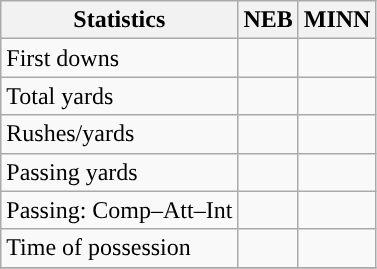<table class="wikitable" style="float: left;">
<tr>
<th>Statistics</th>
<th>NEB</th>
<th>MINN</th>
</tr>
<tr>
<td>First downs</td>
<td></td>
<td></td>
</tr>
<tr>
<td>Total yards</td>
<td></td>
<td></td>
</tr>
<tr>
<td>Rushes/yards</td>
<td></td>
<td></td>
</tr>
<tr>
<td>Passing yards</td>
<td></td>
<td></td>
</tr>
<tr>
<td>Passing: Comp–Att–Int</td>
<td></td>
<td></td>
</tr>
<tr>
<td>Time of possession</td>
<td></td>
<td></td>
</tr>
<tr>
</tr>
</table>
